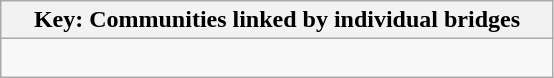<table class="wikitable">
<tr>
<th width=90%>Key: Communities linked by individual bridges</th>
</tr>
<tr>
<td><br>
</td>
</tr>
</table>
